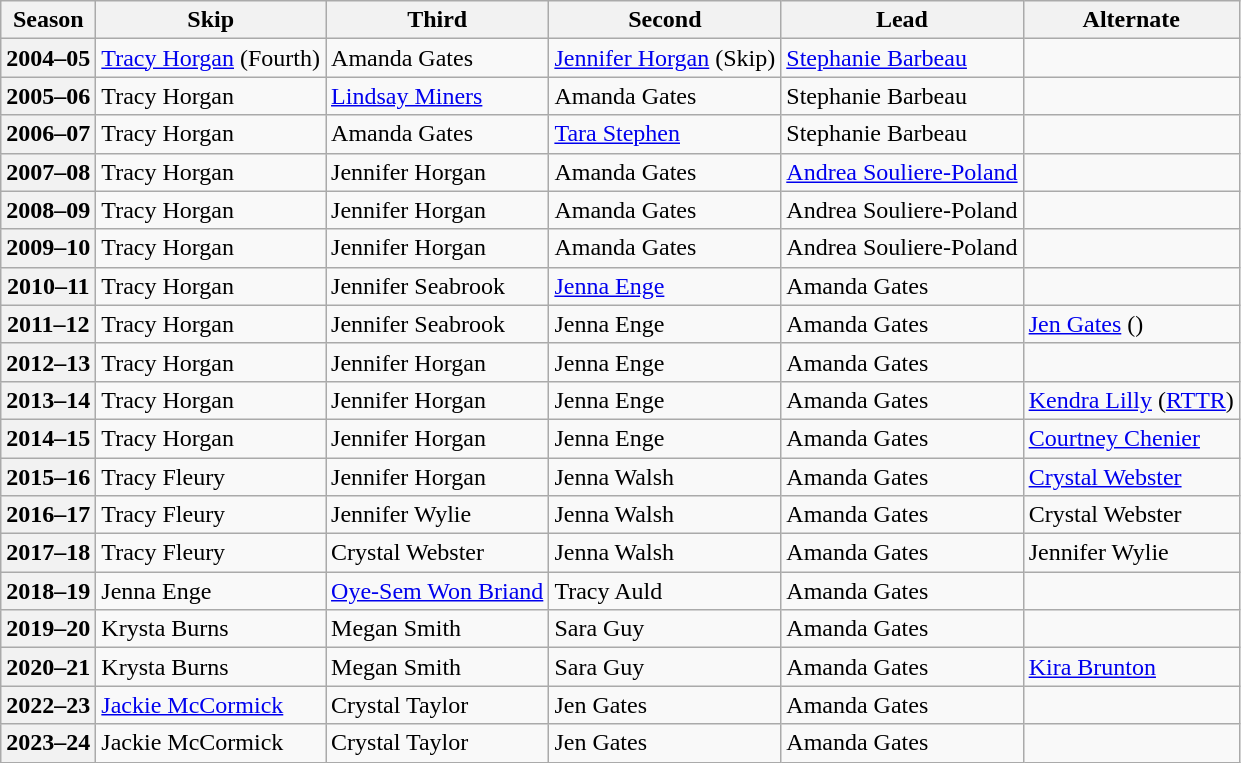<table class="wikitable">
<tr>
<th scope="col">Season</th>
<th scope="col">Skip</th>
<th scope="col">Third</th>
<th scope="col">Second</th>
<th scope="col">Lead</th>
<th scope="col">Alternate</th>
</tr>
<tr>
<th scope="row">2004–05</th>
<td><a href='#'>Tracy Horgan</a> (Fourth)</td>
<td>Amanda Gates</td>
<td><a href='#'>Jennifer Horgan</a> (Skip)</td>
<td><a href='#'>Stephanie Barbeau</a></td>
<td></td>
</tr>
<tr>
<th scope="row">2005–06</th>
<td>Tracy Horgan</td>
<td><a href='#'>Lindsay Miners</a></td>
<td>Amanda Gates</td>
<td>Stephanie Barbeau</td>
<td></td>
</tr>
<tr>
<th scope="row">2006–07</th>
<td>Tracy Horgan</td>
<td>Amanda Gates</td>
<td><a href='#'>Tara Stephen</a></td>
<td>Stephanie Barbeau</td>
<td></td>
</tr>
<tr>
<th scope="row">2007–08</th>
<td>Tracy Horgan</td>
<td>Jennifer Horgan</td>
<td>Amanda Gates</td>
<td><a href='#'>Andrea Souliere-Poland</a></td>
<td></td>
</tr>
<tr>
<th scope="row">2008–09</th>
<td>Tracy Horgan</td>
<td>Jennifer Horgan</td>
<td>Amanda Gates</td>
<td>Andrea Souliere-Poland</td>
<td></td>
</tr>
<tr>
<th scope="row">2009–10</th>
<td>Tracy Horgan</td>
<td>Jennifer Horgan</td>
<td>Amanda Gates</td>
<td>Andrea Souliere-Poland</td>
<td></td>
</tr>
<tr>
<th scope="row">2010–11</th>
<td>Tracy Horgan</td>
<td>Jennifer Seabrook</td>
<td><a href='#'>Jenna Enge</a></td>
<td>Amanda Gates</td>
<td></td>
</tr>
<tr>
<th scope="row">2011–12</th>
<td>Tracy Horgan</td>
<td>Jennifer Seabrook</td>
<td>Jenna Enge</td>
<td>Amanda Gates</td>
<td><a href='#'>Jen Gates</a> ()</td>
</tr>
<tr>
<th scope="row">2012–13</th>
<td>Tracy Horgan</td>
<td>Jennifer Horgan</td>
<td>Jenna Enge</td>
<td>Amanda Gates</td>
<td></td>
</tr>
<tr>
<th scope="row">2013–14</th>
<td>Tracy Horgan</td>
<td>Jennifer Horgan</td>
<td>Jenna Enge</td>
<td>Amanda Gates</td>
<td><a href='#'>Kendra Lilly</a> (<a href='#'>RTTR</a>)</td>
</tr>
<tr>
<th scope="row">2014–15</th>
<td>Tracy Horgan</td>
<td>Jennifer Horgan</td>
<td>Jenna Enge</td>
<td>Amanda Gates</td>
<td><a href='#'>Courtney Chenier</a></td>
</tr>
<tr>
<th scope="row">2015–16</th>
<td>Tracy Fleury</td>
<td>Jennifer Horgan</td>
<td>Jenna Walsh</td>
<td>Amanda Gates</td>
<td><a href='#'>Crystal Webster</a></td>
</tr>
<tr>
<th scope="row">2016–17</th>
<td>Tracy Fleury</td>
<td>Jennifer Wylie</td>
<td>Jenna Walsh</td>
<td>Amanda Gates</td>
<td>Crystal Webster</td>
</tr>
<tr>
<th scope="row">2017–18</th>
<td>Tracy Fleury</td>
<td>Crystal Webster</td>
<td>Jenna Walsh</td>
<td>Amanda Gates</td>
<td>Jennifer Wylie</td>
</tr>
<tr>
<th scope="row">2018–19</th>
<td>Jenna Enge</td>
<td><a href='#'>Oye-Sem Won Briand</a></td>
<td>Tracy Auld</td>
<td>Amanda Gates</td>
<td></td>
</tr>
<tr>
<th scope="row">2019–20</th>
<td>Krysta Burns</td>
<td>Megan Smith</td>
<td>Sara Guy</td>
<td>Amanda Gates</td>
<td></td>
</tr>
<tr>
<th scope="row">2020–21</th>
<td>Krysta Burns</td>
<td>Megan Smith</td>
<td>Sara Guy</td>
<td>Amanda Gates</td>
<td><a href='#'>Kira Brunton</a></td>
</tr>
<tr>
<th scope="row">2022–23</th>
<td><a href='#'>Jackie McCormick</a></td>
<td>Crystal Taylor</td>
<td>Jen Gates</td>
<td>Amanda Gates</td>
<td></td>
</tr>
<tr>
<th scope="row">2023–24</th>
<td>Jackie McCormick</td>
<td>Crystal Taylor</td>
<td>Jen Gates</td>
<td>Amanda Gates</td>
<td></td>
</tr>
</table>
